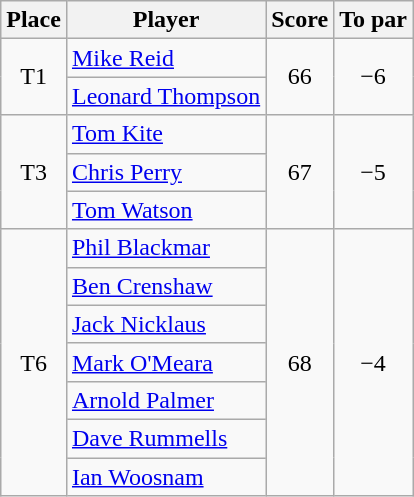<table class="wikitable">
<tr>
<th>Place</th>
<th>Player</th>
<th>Score</th>
<th>To par</th>
</tr>
<tr>
<td rowspan=2 align="center">T1</td>
<td> <a href='#'>Mike Reid</a></td>
<td rowspan=2 align="center">66</td>
<td rowspan=2 align="center">−6</td>
</tr>
<tr>
<td> <a href='#'>Leonard Thompson</a></td>
</tr>
<tr>
<td rowspan=3 align="center">T3</td>
<td> <a href='#'>Tom Kite</a></td>
<td rowspan=3 align="center">67</td>
<td rowspan=3 align="center">−5</td>
</tr>
<tr>
<td> <a href='#'>Chris Perry</a></td>
</tr>
<tr>
<td> <a href='#'>Tom Watson</a></td>
</tr>
<tr>
<td rowspan=7 align="center">T6</td>
<td> <a href='#'>Phil Blackmar</a></td>
<td rowspan=7 align="center">68</td>
<td rowspan=7 align="center">−4</td>
</tr>
<tr>
<td> <a href='#'>Ben Crenshaw</a></td>
</tr>
<tr>
<td> <a href='#'>Jack Nicklaus</a></td>
</tr>
<tr>
<td> <a href='#'>Mark O'Meara</a></td>
</tr>
<tr>
<td> <a href='#'>Arnold Palmer</a></td>
</tr>
<tr>
<td> <a href='#'>Dave Rummells</a></td>
</tr>
<tr>
<td> <a href='#'>Ian Woosnam</a></td>
</tr>
</table>
